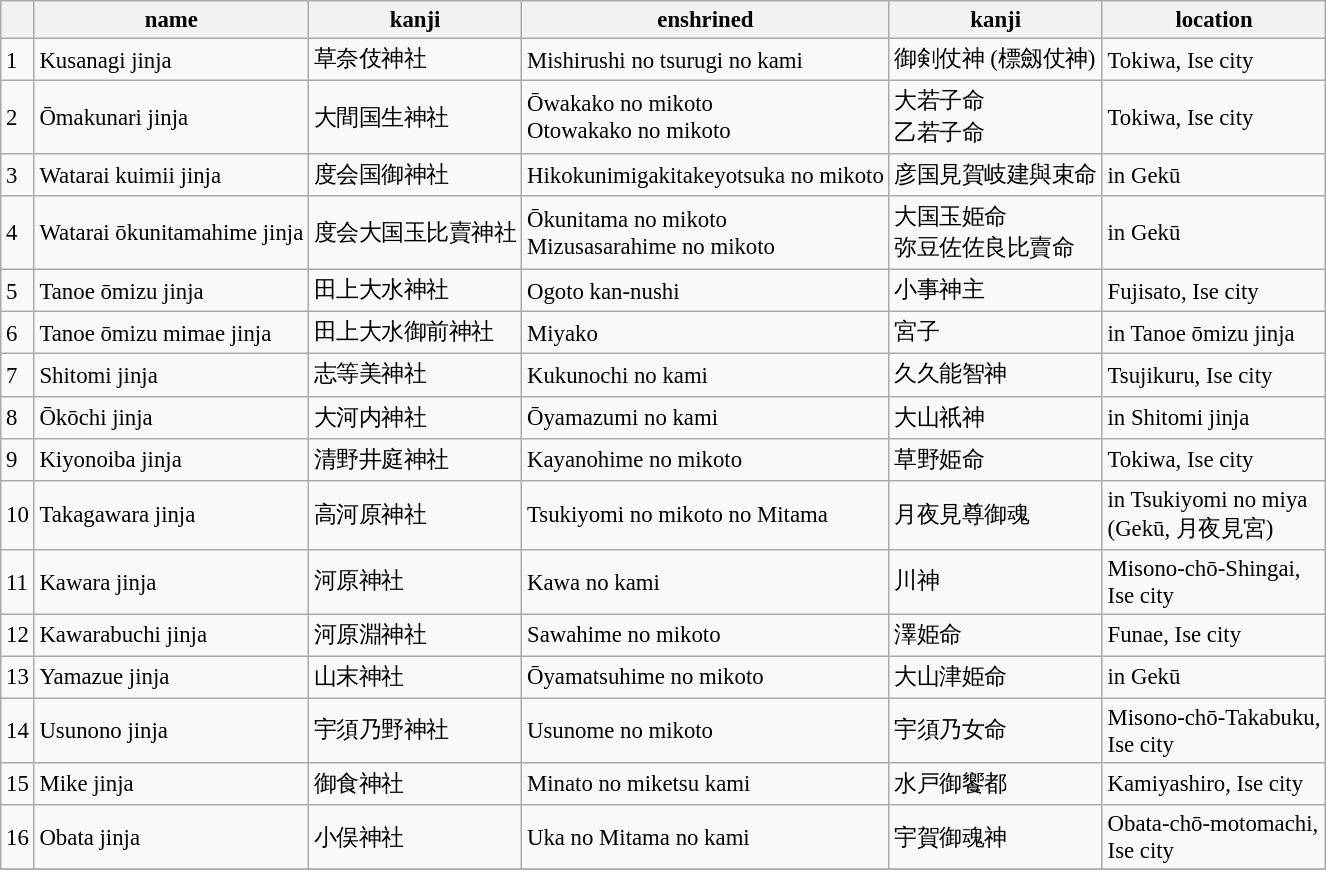<table class="wikitable" style="margin-bottom: 1.5em; font-size: 95%;">
<tr>
<th></th>
<th>name</th>
<th>kanji</th>
<th>enshrined</th>
<th>kanji</th>
<th>location</th>
</tr>
<tr>
<td>1</td>
<td>Kusanagi jinja</td>
<td>草奈伎神社</td>
<td>Mishirushi no tsurugi no kami</td>
<td>御剣仗神 (標劔仗神)</td>
<td>Tokiwa, Ise city</td>
</tr>
<tr>
<td>2</td>
<td>Ōmakunari jinja</td>
<td>大間国生神社</td>
<td>Ōwakako no mikoto<br>Otowakako no mikoto</td>
<td>大若子命<br>乙若子命</td>
<td>Tokiwa, Ise city</td>
</tr>
<tr>
<td>3</td>
<td>Watarai kuimii jinja</td>
<td>度会国御神社</td>
<td>Hikokunimigakitakeyotsuka no mikoto</td>
<td>彦国見賀岐建與束命</td>
<td>in Gekū</td>
</tr>
<tr>
<td>4</td>
<td>Watarai ōkunitamahime jinja</td>
<td>度会大国玉比賣神社</td>
<td>Ōkunitama no mikoto<br>Mizusasarahime no mikoto</td>
<td>大国玉姫命<br>弥豆佐佐良比賣命</td>
<td>in Gekū</td>
</tr>
<tr>
<td>5</td>
<td>Tanoe ōmizu jinja</td>
<td>田上大水神社</td>
<td>Ogoto kan-nushi</td>
<td>小事神主</td>
<td>Fujisato, Ise city</td>
</tr>
<tr>
<td>6</td>
<td>Tanoe ōmizu mimae jinja</td>
<td>田上大水御前神社</td>
<td>Miyako</td>
<td>宮子</td>
<td>in Tanoe ōmizu jinja</td>
</tr>
<tr>
<td>7</td>
<td>Shitomi jinja</td>
<td>志等美神社</td>
<td>Kukunochi no kami</td>
<td>久久能智神</td>
<td>Tsujikuru, Ise city</td>
</tr>
<tr>
<td>8</td>
<td>Ōkōchi jinja</td>
<td>大河内神社</td>
<td>Ōyamazumi no kami</td>
<td>大山祇神</td>
<td>in Shitomi jinja</td>
</tr>
<tr>
<td>9</td>
<td>Kiyonoiba jinja</td>
<td>清野井庭神社</td>
<td>Kayanohime no mikoto</td>
<td>草野姫命</td>
<td>Tokiwa, Ise city</td>
</tr>
<tr>
<td>10</td>
<td>Takagawara jinja</td>
<td>高河原神社</td>
<td>Tsukiyomi no mikoto no Mitama</td>
<td>月夜見尊御魂</td>
<td>in Tsukiyomi no miya<br>(Gekū, 月夜見宮)</td>
</tr>
<tr>
<td>11</td>
<td>Kawara jinja</td>
<td>河原神社</td>
<td>Kawa no kami</td>
<td>川神</td>
<td>Misono-chō-Shingai, <br>Ise city</td>
</tr>
<tr>
<td>12</td>
<td>Kawarabuchi jinja</td>
<td>河原淵神社</td>
<td>Sawahime no mikoto</td>
<td>澤姫命</td>
<td>Funae, Ise city</td>
</tr>
<tr>
<td>13</td>
<td>Yamazue jinja</td>
<td>山末神社</td>
<td>Ōyamatsuhime no mikoto</td>
<td>大山津姫命</td>
<td>in Gekū</td>
</tr>
<tr>
<td>14</td>
<td>Usunono jinja</td>
<td>宇須乃野神社</td>
<td>Usunome no mikoto</td>
<td>宇須乃女命</td>
<td>Misono-chō-Takabuku, <br>Ise city</td>
</tr>
<tr>
<td>15</td>
<td>Mike jinja</td>
<td>御食神社</td>
<td>Minato no miketsu kami</td>
<td>水戸御饗都</td>
<td>Kamiyashiro, Ise city</td>
</tr>
<tr>
<td>16</td>
<td>Obata jinja</td>
<td>小俣神社</td>
<td>Uka no Mitama no kami</td>
<td>宇賀御魂神</td>
<td>Obata-chō-motomachi, <br>Ise city</td>
</tr>
<tr>
</tr>
</table>
